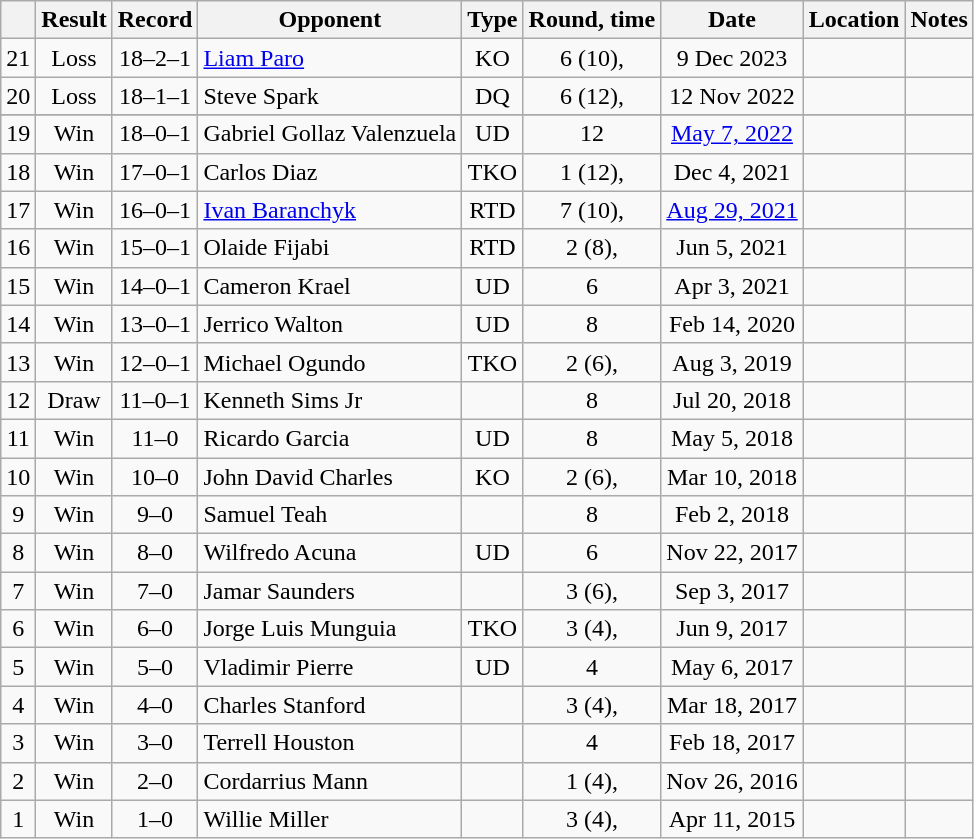<table class="wikitable" style="text-align:center">
<tr>
<th></th>
<th>Result</th>
<th>Record</th>
<th>Opponent</th>
<th>Type</th>
<th>Round, time</th>
<th>Date</th>
<th>Location</th>
<th>Notes</th>
</tr>
<tr>
<td>21</td>
<td>Loss</td>
<td>18–2–1</td>
<td align=left><a href='#'>Liam Paro</a></td>
<td>KO</td>
<td>6 (10), </td>
<td>9 Dec 2023</td>
<td style="text-align:left;"></td>
<td align=left></td>
</tr>
<tr>
<td>20</td>
<td>Loss</td>
<td>18–1–1</td>
<td align=left>Steve Spark</td>
<td>DQ</td>
<td>6 (12), </td>
<td>12 Nov 2022</td>
<td style="text-align:left;"></td>
<td align="left"></td>
</tr>
<tr>
</tr>
<tr>
<td>19</td>
<td>Win</td>
<td>18–0–1</td>
<td style="text-align:left;">Gabriel Gollaz Valenzuela</td>
<td>UD</td>
<td>12</td>
<td><a href='#'>May 7, 2022</a></td>
<td style="text-align:left;"></td>
<td align="left"></td>
</tr>
<tr>
<td>18</td>
<td>Win</td>
<td>17–0–1</td>
<td style="text-align:left;">Carlos Diaz</td>
<td>TKO</td>
<td>1 (12), </td>
<td>Dec 4, 2021</td>
<td style="text-align:left;"></td>
<td></td>
</tr>
<tr>
<td>17</td>
<td>Win</td>
<td>16–0–1</td>
<td style="text-align:left;"><a href='#'>Ivan Baranchyk</a></td>
<td>RTD</td>
<td>7 (10), </td>
<td><a href='#'>Aug 29, 2021</a></td>
<td style="text-align:left;"></td>
<td></td>
</tr>
<tr>
<td>16</td>
<td>Win</td>
<td>15–0–1</td>
<td style="text-align:left;">Olaide Fijabi</td>
<td>RTD</td>
<td>2 (8), </td>
<td>Jun 5, 2021</td>
<td style="text-align:left;"></td>
<td></td>
</tr>
<tr>
<td>15</td>
<td>Win</td>
<td>14–0–1</td>
<td style="text-align:left;">Cameron Krael</td>
<td>UD</td>
<td>6</td>
<td>Apr 3, 2021</td>
<td style="text-align:left;"></td>
<td></td>
</tr>
<tr>
<td>14</td>
<td>Win</td>
<td>13–0–1</td>
<td style="text-align:left;">Jerrico Walton</td>
<td>UD</td>
<td>8</td>
<td>Feb 14, 2020</td>
<td style="text-align:left;"></td>
<td></td>
</tr>
<tr>
<td>13</td>
<td>Win</td>
<td>12–0–1</td>
<td style="text-align:left;">Michael Ogundo</td>
<td>TKO</td>
<td>2 (6), </td>
<td>Aug 3, 2019</td>
<td style="text-align:left;"></td>
<td></td>
</tr>
<tr>
<td>12</td>
<td>Draw</td>
<td>11–0–1</td>
<td style="text-align:left;">Kenneth Sims Jr</td>
<td></td>
<td>8</td>
<td>Jul 20, 2018</td>
<td style="text-align:left;"></td>
<td style="text-align:left;"></td>
</tr>
<tr>
<td>11</td>
<td>Win</td>
<td>11–0</td>
<td style="text-align:left;">Ricardo Garcia</td>
<td>UD</td>
<td>8</td>
<td>May 5, 2018</td>
<td style="text-align:left;"></td>
<td></td>
</tr>
<tr>
<td>10</td>
<td>Win</td>
<td>10–0</td>
<td style="text-align:left;">John David Charles</td>
<td>KO</td>
<td>2 (6), </td>
<td>Mar 10, 2018</td>
<td style="text-align:left;"></td>
<td></td>
</tr>
<tr>
<td>9</td>
<td>Win</td>
<td>9–0</td>
<td style="text-align:left;">Samuel Teah</td>
<td></td>
<td>8</td>
<td>Feb 2, 2018</td>
<td style="text-align:left;"></td>
<td></td>
</tr>
<tr>
<td>8</td>
<td>Win</td>
<td>8–0</td>
<td style="text-align:left;">Wilfredo Acuna</td>
<td>UD</td>
<td>6</td>
<td>Nov 22, 2017</td>
<td style="text-align:left;"></td>
<td></td>
</tr>
<tr>
<td>7</td>
<td>Win</td>
<td>7–0</td>
<td style="text-align:left;">Jamar Saunders</td>
<td></td>
<td>3 (6), </td>
<td>Sep 3, 2017</td>
<td style="text-align:left;"></td>
<td></td>
</tr>
<tr>
<td>6</td>
<td>Win</td>
<td>6–0</td>
<td style="text-align:left;">Jorge Luis Munguia</td>
<td>TKO</td>
<td>3 (4), </td>
<td>Jun 9, 2017</td>
<td style="text-align:left;"></td>
<td></td>
</tr>
<tr>
<td>5</td>
<td>Win</td>
<td>5–0</td>
<td style="text-align:left;">Vladimir Pierre</td>
<td>UD</td>
<td>4</td>
<td>May 6, 2017</td>
<td style="text-align:left;"></td>
<td></td>
</tr>
<tr>
<td>4</td>
<td>Win</td>
<td>4–0</td>
<td style="text-align:left;">Charles Stanford</td>
<td></td>
<td>3 (4), </td>
<td>Mar 18, 2017</td>
<td style="text-align:left;"></td>
<td></td>
</tr>
<tr>
<td>3</td>
<td>Win</td>
<td>3–0</td>
<td style="text-align:left;">Terrell Houston</td>
<td></td>
<td>4</td>
<td>Feb 18, 2017</td>
<td style="text-align:left;"></td>
<td></td>
</tr>
<tr>
<td>2</td>
<td>Win</td>
<td>2–0</td>
<td style="text-align:left;">Cordarrius Mann</td>
<td></td>
<td>1 (4), </td>
<td>Nov 26, 2016</td>
<td style="text-align:left;"></td>
<td></td>
</tr>
<tr>
<td>1</td>
<td>Win</td>
<td>1–0</td>
<td style="text-align:left;">Willie Miller</td>
<td></td>
<td>3 (4), </td>
<td>Apr 11, 2015</td>
<td style="text-align:left;"></td>
<td></td>
</tr>
</table>
